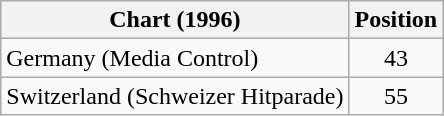<table class="wikitable sortable">
<tr>
<th>Chart (1996)</th>
<th>Position</th>
</tr>
<tr>
<td align="left">Germany (Media Control)</td>
<td align="center">43</td>
</tr>
<tr>
<td align="left">Switzerland (Schweizer Hitparade)</td>
<td align="center">55</td>
</tr>
</table>
